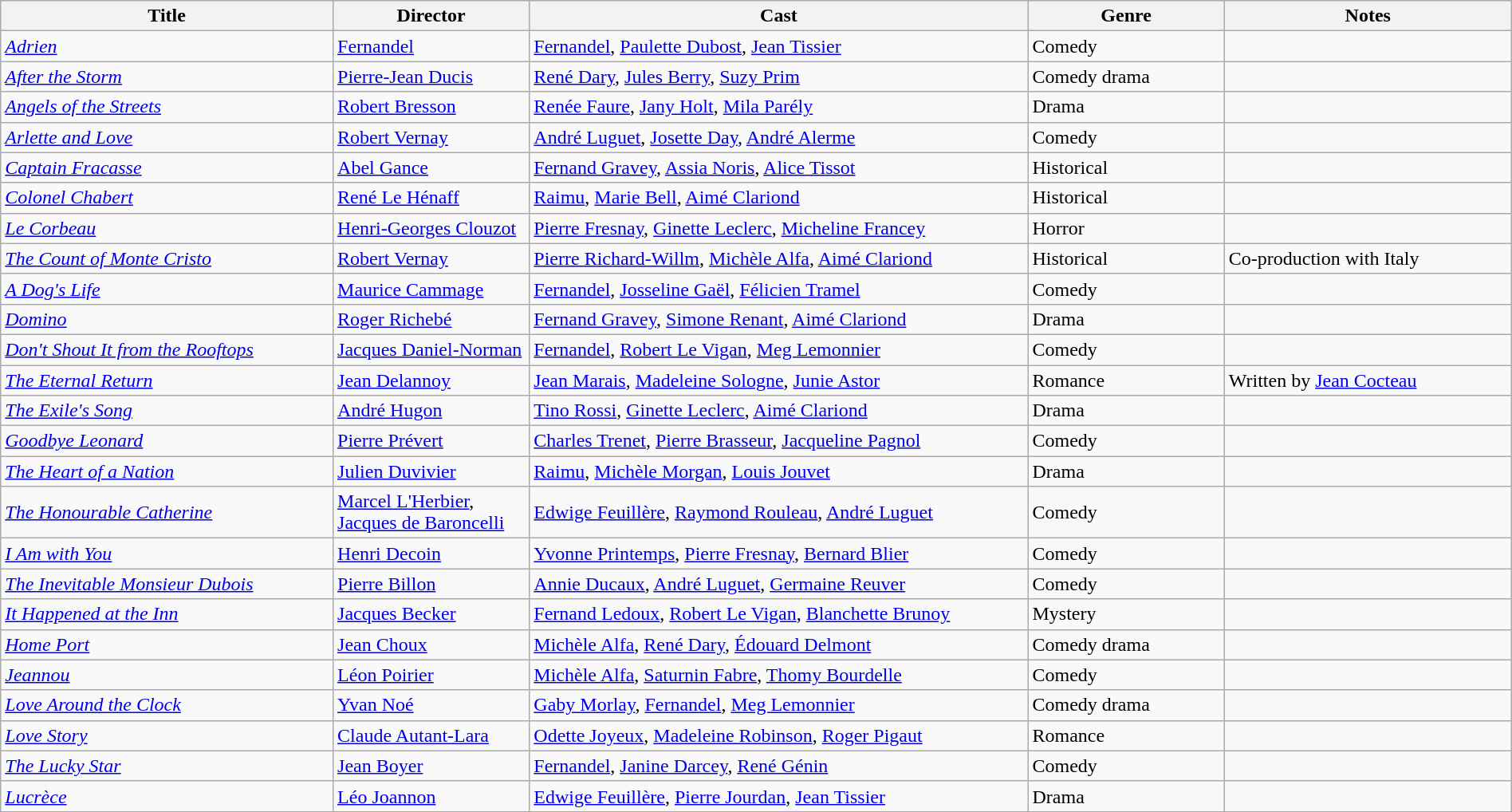<table class="wikitable" style="width:100%;">
<tr>
<th style="width:22%;">Title</th>
<th style="width:13%;">Director</th>
<th style="width:33%;">Cast</th>
<th style="width:13%;">Genre</th>
<th style="width:19%;">Notes</th>
</tr>
<tr>
<td><em><a href='#'>Adrien</a></em></td>
<td><a href='#'>Fernandel</a></td>
<td><a href='#'>Fernandel</a>, <a href='#'>Paulette Dubost</a>, <a href='#'>Jean Tissier</a></td>
<td>Comedy</td>
<td></td>
</tr>
<tr>
<td><em><a href='#'>After the Storm</a></em></td>
<td><a href='#'>Pierre-Jean Ducis</a></td>
<td><a href='#'>René Dary</a>, <a href='#'>Jules Berry</a>, <a href='#'>Suzy Prim</a></td>
<td>Comedy drama</td>
<td></td>
</tr>
<tr>
<td><em><a href='#'>Angels of the Streets</a></em></td>
<td><a href='#'>Robert Bresson</a></td>
<td><a href='#'>Renée Faure</a>, <a href='#'>Jany Holt</a>, <a href='#'>Mila Parély</a></td>
<td>Drama</td>
<td></td>
</tr>
<tr>
<td><em><a href='#'>Arlette and Love</a></em></td>
<td><a href='#'>Robert Vernay</a></td>
<td><a href='#'>André Luguet</a>, <a href='#'>Josette Day</a>, <a href='#'>André Alerme</a></td>
<td>Comedy</td>
<td></td>
</tr>
<tr>
<td><em><a href='#'>Captain Fracasse</a></em></td>
<td><a href='#'>Abel Gance</a></td>
<td><a href='#'>Fernand Gravey</a>, <a href='#'>Assia Noris</a>, <a href='#'>Alice Tissot</a></td>
<td>Historical</td>
<td></td>
</tr>
<tr>
<td><em><a href='#'>Colonel Chabert</a></em></td>
<td><a href='#'>René Le Hénaff</a></td>
<td><a href='#'>Raimu</a>, <a href='#'>Marie Bell</a>, <a href='#'>Aimé Clariond</a></td>
<td>Historical</td>
<td></td>
</tr>
<tr>
<td><em><a href='#'>Le Corbeau</a></em></td>
<td><a href='#'>Henri-Georges Clouzot</a></td>
<td><a href='#'>Pierre Fresnay</a>, <a href='#'>Ginette Leclerc</a>, <a href='#'>Micheline Francey</a></td>
<td>Horror</td>
<td></td>
</tr>
<tr>
<td><em><a href='#'>The Count of Monte Cristo</a></em></td>
<td><a href='#'>Robert Vernay</a></td>
<td><a href='#'>Pierre Richard-Willm</a>, <a href='#'>Michèle Alfa</a>, <a href='#'>Aimé Clariond</a></td>
<td>Historical</td>
<td>Co-production with Italy</td>
</tr>
<tr>
<td><em><a href='#'>A Dog's Life</a></em></td>
<td><a href='#'>Maurice Cammage</a></td>
<td><a href='#'>Fernandel</a>, <a href='#'>Josseline Gaël</a>, <a href='#'>Félicien Tramel</a></td>
<td>Comedy</td>
<td></td>
</tr>
<tr>
<td><em><a href='#'>Domino</a></em></td>
<td><a href='#'>Roger Richebé</a></td>
<td><a href='#'>Fernand Gravey</a>, <a href='#'>Simone Renant</a>, <a href='#'>Aimé Clariond</a></td>
<td>Drama</td>
<td></td>
</tr>
<tr>
<td><em><a href='#'>Don't Shout It from the Rooftops</a></em></td>
<td><a href='#'>Jacques Daniel-Norman</a></td>
<td><a href='#'>Fernandel</a>, <a href='#'>Robert Le Vigan</a>, <a href='#'>Meg Lemonnier</a></td>
<td>Comedy</td>
<td></td>
</tr>
<tr>
<td><em><a href='#'>The Eternal Return</a></em></td>
<td><a href='#'>Jean Delannoy</a></td>
<td><a href='#'>Jean Marais</a>, <a href='#'>Madeleine Sologne</a>, <a href='#'>Junie Astor</a></td>
<td>Romance</td>
<td>Written by <a href='#'>Jean Cocteau</a></td>
</tr>
<tr>
<td><em><a href='#'>The Exile's Song</a></em></td>
<td><a href='#'>André Hugon</a></td>
<td><a href='#'>Tino Rossi</a>, <a href='#'>Ginette Leclerc</a>, <a href='#'>Aimé Clariond</a></td>
<td>Drama</td>
<td></td>
</tr>
<tr>
<td><em><a href='#'>Goodbye Leonard</a></em></td>
<td><a href='#'>Pierre Prévert</a></td>
<td><a href='#'>Charles Trenet</a>, <a href='#'>Pierre Brasseur</a>, <a href='#'>Jacqueline Pagnol</a></td>
<td>Comedy</td>
<td></td>
</tr>
<tr>
<td><em><a href='#'>The Heart of a Nation</a></em></td>
<td><a href='#'>Julien Duvivier</a></td>
<td><a href='#'>Raimu</a>, <a href='#'>Michèle Morgan</a>, <a href='#'>Louis Jouvet</a></td>
<td>Drama</td>
<td></td>
</tr>
<tr>
<td><em><a href='#'>The Honourable Catherine</a></em></td>
<td><a href='#'>Marcel L'Herbier</a>, <a href='#'>Jacques de Baroncelli</a></td>
<td><a href='#'>Edwige Feuillère</a>, <a href='#'>Raymond Rouleau</a>, <a href='#'>André Luguet</a></td>
<td>Comedy</td>
<td></td>
</tr>
<tr>
<td><em><a href='#'>I Am with You</a></em></td>
<td><a href='#'>Henri Decoin</a></td>
<td><a href='#'>Yvonne Printemps</a>, <a href='#'>Pierre Fresnay</a>, <a href='#'>Bernard Blier</a></td>
<td>Comedy</td>
<td></td>
</tr>
<tr>
<td><em><a href='#'>The Inevitable Monsieur Dubois</a></em></td>
<td><a href='#'>Pierre Billon</a></td>
<td><a href='#'>Annie Ducaux</a>, <a href='#'>André Luguet</a>, <a href='#'>Germaine Reuver</a></td>
<td>Comedy</td>
<td></td>
</tr>
<tr>
<td><em><a href='#'>It Happened at the Inn</a></em></td>
<td><a href='#'>Jacques Becker</a></td>
<td><a href='#'>Fernand Ledoux</a>, <a href='#'>Robert Le Vigan</a>, <a href='#'>Blanchette Brunoy</a></td>
<td>Mystery</td>
<td></td>
</tr>
<tr>
<td><em><a href='#'>Home Port</a></em></td>
<td><a href='#'>Jean Choux</a></td>
<td><a href='#'>Michèle Alfa</a>, <a href='#'>René Dary</a>, <a href='#'>Édouard Delmont</a></td>
<td>Comedy drama</td>
<td></td>
</tr>
<tr>
<td><em><a href='#'>Jeannou</a></em></td>
<td><a href='#'>Léon Poirier</a></td>
<td><a href='#'>Michèle Alfa</a>, <a href='#'>Saturnin Fabre</a>, <a href='#'>Thomy Bourdelle</a></td>
<td>Comedy</td>
<td></td>
</tr>
<tr>
<td><em><a href='#'>Love Around the Clock</a></em></td>
<td><a href='#'>Yvan Noé</a></td>
<td><a href='#'>Gaby Morlay</a>, <a href='#'>Fernandel</a>, <a href='#'>Meg Lemonnier</a></td>
<td>Comedy drama</td>
<td></td>
</tr>
<tr>
<td><em><a href='#'>Love Story</a></em></td>
<td><a href='#'>Claude Autant-Lara</a></td>
<td><a href='#'>Odette Joyeux</a>, <a href='#'>Madeleine Robinson</a>, <a href='#'>Roger Pigaut</a></td>
<td>Romance</td>
<td></td>
</tr>
<tr>
<td><em><a href='#'>The Lucky Star</a></em></td>
<td><a href='#'>Jean Boyer</a></td>
<td><a href='#'>Fernandel</a>, <a href='#'>Janine Darcey</a>, <a href='#'>René Génin</a></td>
<td>Comedy</td>
<td></td>
</tr>
<tr>
<td><em><a href='#'>Lucrèce</a></em></td>
<td><a href='#'>Léo Joannon</a></td>
<td><a href='#'>Edwige Feuillère</a>, <a href='#'>Pierre Jourdan</a>, <a href='#'>Jean Tissier</a></td>
<td>Drama</td>
<td></td>
</tr>
<tr>
</tr>
</table>
